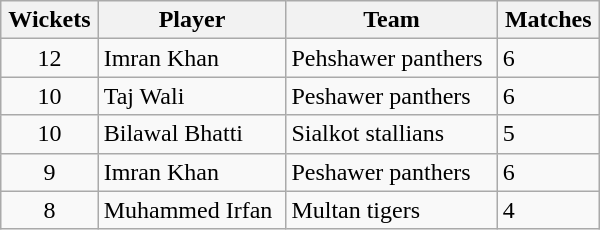<table class="wikitable sortable" style="width:400px;">
<tr>
<th>Wickets</th>
<th>Player</th>
<th>Team</th>
<th>Matches</th>
</tr>
<tr>
<td style="text-align:center">12</td>
<td>Imran Khan</td>
<td>Pehshawer panthers</td>
<td>6</td>
</tr>
<tr>
<td style="text-align:center">10</td>
<td>Taj Wali</td>
<td>Peshawer panthers</td>
<td>6</td>
</tr>
<tr>
<td style="text-align:center">10</td>
<td>Bilawal Bhatti</td>
<td>Sialkot stallians</td>
<td>5</td>
</tr>
<tr>
<td style="text-align:center">9</td>
<td>Imran Khan</td>
<td>Peshawer panthers</td>
<td>6</td>
</tr>
<tr>
<td style="text-align:center">8</td>
<td>Muhammed Irfan</td>
<td>Multan tigers</td>
<td>4</td>
</tr>
</table>
